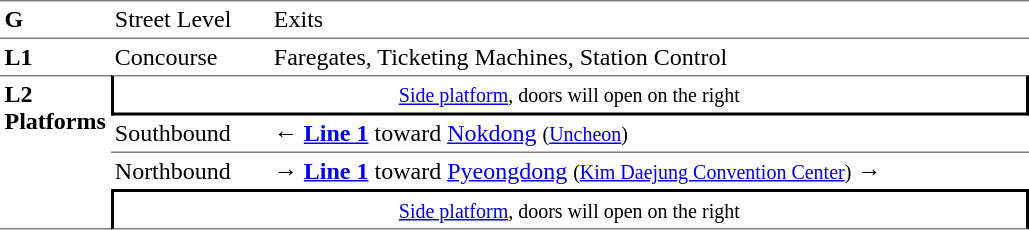<table table border=0 cellspacing=0 cellpadding=3>
<tr>
<td style="border-top:solid 1px gray;border-bottom:solid 1px gray;" width=50 valign=top><strong>G</strong></td>
<td style="border-top:solid 1px gray;border-bottom:solid 1px gray;" width=100 valign=top>Street Level</td>
<td style="border-top:solid 1px gray;border-bottom:solid 1px gray;" width=400 valign=top>Exits</td>
</tr>
<tr>
<td style="border-bottom:solid 0 gray;" width=50 valign=top><strong>L1</strong></td>
<td style="border-bottom:solid 0 gray;" width=100 valign=top>Concourse</td>
<td style="border-bottom:solid 0 gray;" width=500 valign=top>Faregates, Ticketing Machines, Station Control</td>
</tr>
<tr>
<td style="border-top:solid 1px gray;border-bottom:solid 1px gray;" rowspan=4 valign=top><strong>L2<br>Platforms</strong></td>
<td style="border-top:solid 1px gray;border-right:solid 2px black;border-left:solid 2px black;border-bottom:solid 2px black;text-align:center;" colspan=2><small><a href='#'>Side platform</a>, doors will open on the right</small></td>
</tr>
<tr>
<td style="border-bottom:solid 1px gray;">Southbound</td>
<td style="border-bottom:solid 1px gray;">← <a href='#'><span><span><strong>Line 1</strong></span></span></a> toward <a href='#'>Nokdong</a> <small>(<a href='#'>Uncheon</a>)</small></td>
</tr>
<tr>
<td>Northbound</td>
<td><span>→</span> <a href='#'><span><span><strong>Line 1</strong></span></span></a> toward <a href='#'>Pyeongdong</a> <small>(<a href='#'>Kim Daejung Convention Center</a>)</small> →</td>
</tr>
<tr>
<td style="border-top:solid 2px black;border-right:solid 2px black;border-left:solid 2px black;border-bottom:solid 1px gray;text-align:center;" colspan=2><small><a href='#'>Side platform</a>, doors will open on the right</small></td>
</tr>
</table>
